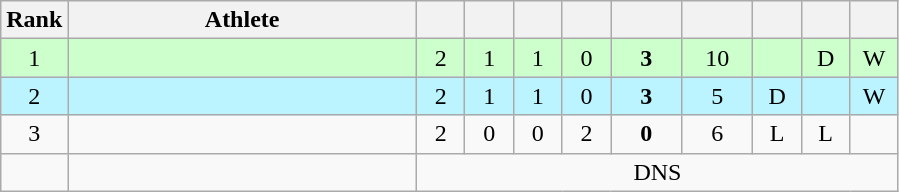<table class="wikitable" style="text-align: center;">
<tr>
<th width=25>Rank</th>
<th width=225>Athlete</th>
<th width=25></th>
<th width=25></th>
<th width=25></th>
<th width=25></th>
<th width=40></th>
<th width=40></th>
<th width=25></th>
<th width=25></th>
<th width=25></th>
</tr>
<tr bgcolor=ccffcc>
<td>1</td>
<td align=left></td>
<td>2</td>
<td>1</td>
<td>1</td>
<td>0</td>
<td><strong>3</strong></td>
<td>10</td>
<td></td>
<td>D</td>
<td>W</td>
</tr>
<tr bgcolor=bbf3ff>
<td>2</td>
<td align=left></td>
<td>2</td>
<td>1</td>
<td>1</td>
<td>0</td>
<td><strong>3</strong></td>
<td>5</td>
<td>D</td>
<td></td>
<td>W</td>
</tr>
<tr>
<td>3</td>
<td align=left></td>
<td>2</td>
<td>0</td>
<td>0</td>
<td>2</td>
<td><strong>0</strong></td>
<td>6</td>
<td>L</td>
<td>L</td>
<td></td>
</tr>
<tr>
<td></td>
<td align=left></td>
<td colspan=9>DNS</td>
</tr>
</table>
